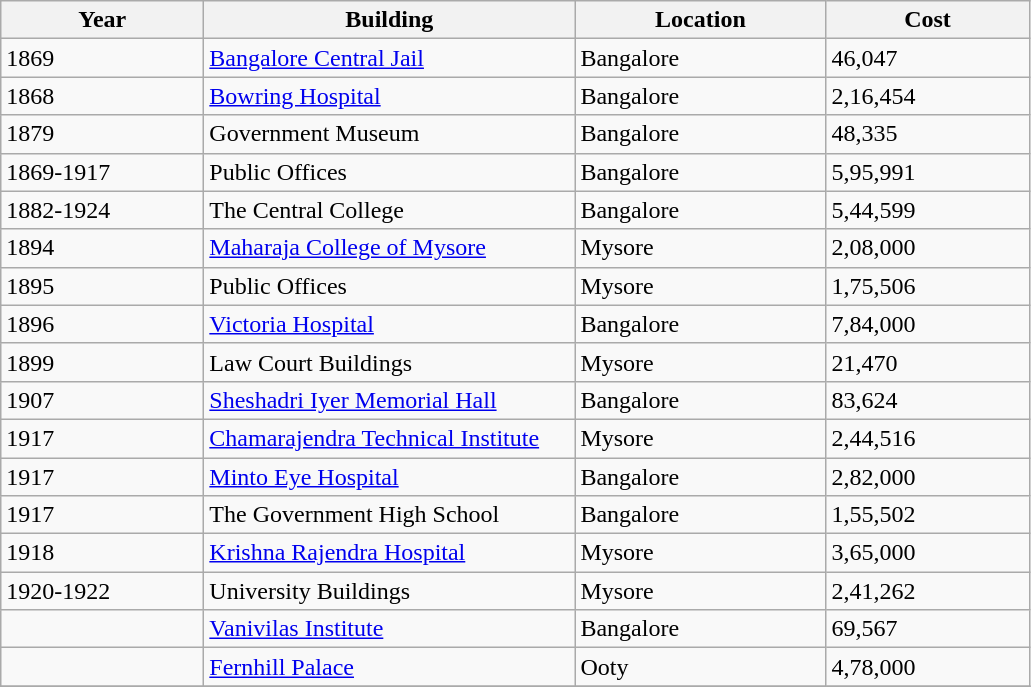<table class="wikitable sortable" border="1">
<tr>
<th style=width:8em>Year</th>
<th style=width:15em>Building</th>
<th style=width:10em>Location</th>
<th style=width:8em>Cost</th>
</tr>
<tr>
<td>1869</td>
<td><a href='#'>Bangalore Central Jail</a></td>
<td>Bangalore</td>
<td> 46,047</td>
</tr>
<tr>
<td>1868</td>
<td><a href='#'>Bowring Hospital</a></td>
<td>Bangalore</td>
<td>  2,16,454</td>
</tr>
<tr>
<td>1879</td>
<td>Government Museum</td>
<td>Bangalore</td>
<td>  48,335</td>
</tr>
<tr>
<td>1869-1917</td>
<td>Public Offices</td>
<td>Bangalore</td>
<td> 5,95,991</td>
</tr>
<tr>
<td>1882-1924</td>
<td>The Central College</td>
<td>Bangalore</td>
<td> 5,44,599</td>
</tr>
<tr>
<td>1894</td>
<td><a href='#'>Maharaja College of Mysore</a></td>
<td>Mysore</td>
<td> 2,08,000</td>
</tr>
<tr>
<td>1895</td>
<td>Public Offices</td>
<td>Mysore</td>
<td> 1,75,506</td>
</tr>
<tr>
<td>1896</td>
<td><a href='#'>Victoria Hospital</a></td>
<td>Bangalore</td>
<td> 7,84,000</td>
</tr>
<tr>
<td>1899</td>
<td>Law Court Buildings</td>
<td>Mysore</td>
<td> 21,470</td>
</tr>
<tr>
<td>1907</td>
<td><a href='#'>Sheshadri Iyer Memorial Hall</a></td>
<td>Bangalore</td>
<td> 83,624</td>
</tr>
<tr>
<td>1917</td>
<td><a href='#'>Chamarajendra Technical Institute</a></td>
<td>Mysore</td>
<td> 2,44,516</td>
</tr>
<tr>
<td>1917</td>
<td><a href='#'>Minto Eye Hospital</a></td>
<td>Bangalore</td>
<td> 2,82,000</td>
</tr>
<tr>
<td>1917</td>
<td>The Government High School</td>
<td>Bangalore</td>
<td> 1,55,502</td>
</tr>
<tr>
<td>1918</td>
<td><a href='#'>Krishna Rajendra Hospital</a></td>
<td>Mysore</td>
<td> 3,65,000</td>
</tr>
<tr>
<td>1920-1922</td>
<td>University Buildings</td>
<td>Mysore</td>
<td> 2,41,262</td>
</tr>
<tr>
<td></td>
<td><a href='#'>Vanivilas Institute</a></td>
<td>Bangalore</td>
<td> 69,567</td>
</tr>
<tr>
<td></td>
<td><a href='#'>Fernhill Palace</a></td>
<td>Ooty</td>
<td> 4,78,000</td>
</tr>
<tr>
</tr>
</table>
